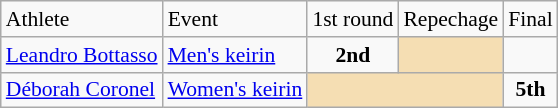<table class="wikitable" border="1" style="font-size:90%">
<tr>
<td>Athlete</td>
<td>Event</td>
<td>1st round</td>
<td>Repechage</td>
<td>Final</td>
</tr>
<tr>
<td><a href='#'>Leandro Bottasso</a></td>
<td><a href='#'>Men's keirin</a></td>
<td align=center><strong>2nd</strong></td>
<td bgcolor=wheat></td>
<td align=center></td>
</tr>
<tr>
<td><a href='#'>Déborah Coronel</a></td>
<td><a href='#'>Women's keirin</a></td>
<td bgcolor=wheat colspan=2></td>
<td align=center><strong>5th</strong></td>
</tr>
</table>
